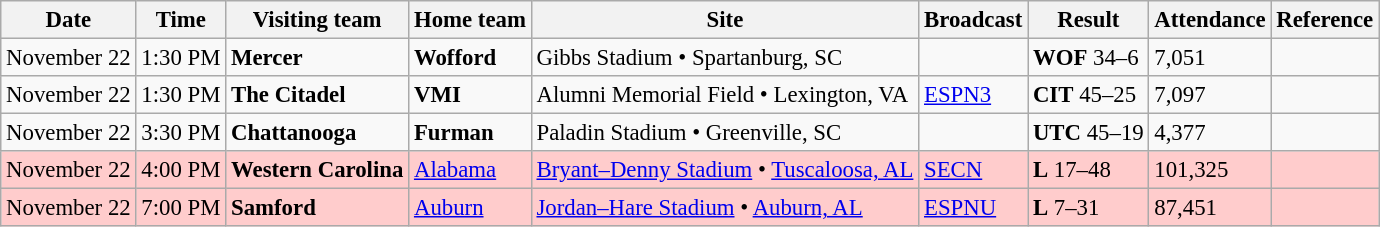<table class="wikitable" style="font-size:95%;">
<tr>
<th>Date</th>
<th>Time</th>
<th>Visiting team</th>
<th>Home team</th>
<th>Site</th>
<th>Broadcast</th>
<th>Result</th>
<th>Attendance</th>
<th class="unsortable">Reference</th>
</tr>
<tr bgcolor=>
<td>November 22</td>
<td>1:30 PM</td>
<td><strong>Mercer</strong></td>
<td><strong>Wofford</strong></td>
<td>Gibbs Stadium • Spartanburg, SC</td>
<td></td>
<td><strong>WOF</strong> 34–6</td>
<td>7,051</td>
<td></td>
</tr>
<tr bgcolor=>
<td>November 22</td>
<td>1:30 PM</td>
<td><strong>The Citadel</strong></td>
<td><strong>VMI</strong></td>
<td>Alumni Memorial Field • Lexington, VA</td>
<td><a href='#'>ESPN3</a></td>
<td><strong>CIT</strong> 45–25</td>
<td>7,097</td>
<td></td>
</tr>
<tr bgcolor=>
<td>November 22</td>
<td>3:30 PM</td>
<td><strong>Chattanooga</strong></td>
<td><strong>Furman</strong></td>
<td>Paladin Stadium • Greenville, SC</td>
<td></td>
<td><strong>UTC</strong> 45–19</td>
<td>4,377</td>
<td></td>
</tr>
<tr bgcolor=ffcccc>
<td>November 22</td>
<td>4:00 PM</td>
<td><strong>Western Carolina</strong></td>
<td><a href='#'>Alabama</a></td>
<td><a href='#'>Bryant–Denny Stadium</a> • <a href='#'>Tuscaloosa, AL</a></td>
<td><a href='#'>SECN</a></td>
<td><strong>L</strong> 17–48</td>
<td>101,325</td>
<td></td>
</tr>
<tr bgcolor=ffcccc>
<td>November 22</td>
<td>7:00 PM</td>
<td><strong>Samford</strong></td>
<td><a href='#'>Auburn</a></td>
<td><a href='#'>Jordan–Hare Stadium</a> • <a href='#'>Auburn, AL</a></td>
<td><a href='#'>ESPNU</a></td>
<td><strong>L</strong> 7–31</td>
<td>87,451</td>
<td></td>
</tr>
</table>
